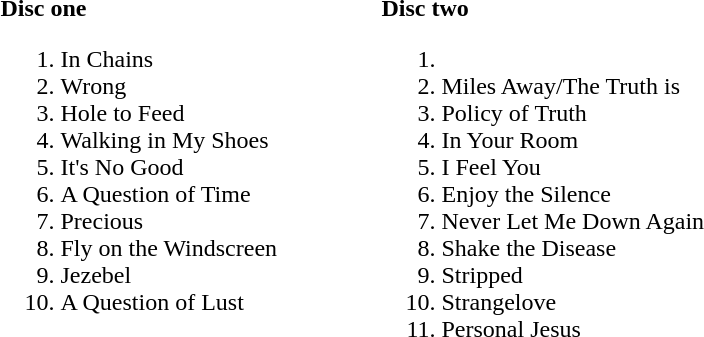<table>
<tr>
<td width=250 valign=top><br><strong>Disc one</strong><ol><li>In Chains</li><li>Wrong</li><li>Hole to Feed</li><li>Walking in My Shoes</li><li>It's No Good</li><li>A Question of Time</li><li>Precious</li><li>Fly on the Windscreen</li><li>Jezebel</li><li>A Question of Lust</li></ol></td>
<td width=250 valign=top><br><strong>Disc two</strong><ol><li><li>Miles Away/The Truth is</li><li>Policy of Truth</li><li>In Your Room</li><li>I Feel You</li><li>Enjoy the Silence</li><li>Never Let Me Down Again</li><li>Shake the Disease</li><li>Stripped</li><li>Strangelove</li><li>Personal Jesus</li></ol></td>
</tr>
</table>
